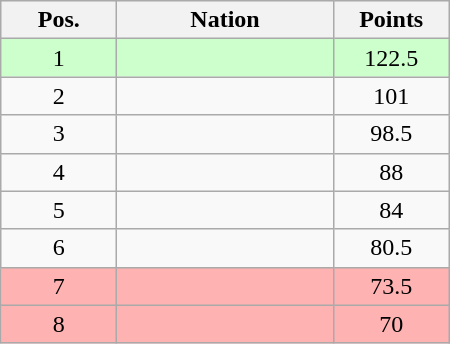<table class="wikitable gauche" cellspacing="1" style="width:300px;">
<tr style="background:#efefef; text-align:center;">
<th style="width:70px;">Pos.</th>
<th>Nation</th>
<th style="width:70px;">Points</th>
</tr>
<tr style="vertical-align:top; text-align:center; background:#ccffcc;">
<td>1</td>
<td style="text-align:left;"></td>
<td>122.5</td>
</tr>
<tr style="vertical-align:top; text-align:center;">
<td>2</td>
<td style="text-align:left;"></td>
<td>101</td>
</tr>
<tr style="vertical-align:top; text-align:center;">
<td>3</td>
<td style="text-align:left;"></td>
<td>98.5</td>
</tr>
<tr style="vertical-align:top; text-align:center;">
<td>4</td>
<td style="text-align:left;"></td>
<td>88</td>
</tr>
<tr style="vertical-align:top; text-align:center;">
<td>5</td>
<td style="text-align:left;"></td>
<td>84</td>
</tr>
<tr style="vertical-align:top; text-align:center;">
<td>6</td>
<td style="text-align:left;"></td>
<td>80.5</td>
</tr>
<tr style="vertical-align:top; text-align:center; background:#ffb2b2;">
<td>7</td>
<td style="text-align:left;"></td>
<td>73.5</td>
</tr>
<tr style="vertical-align:top; text-align:center; background:#ffb2b2;">
<td>8</td>
<td style="text-align:left;"></td>
<td>70</td>
</tr>
</table>
